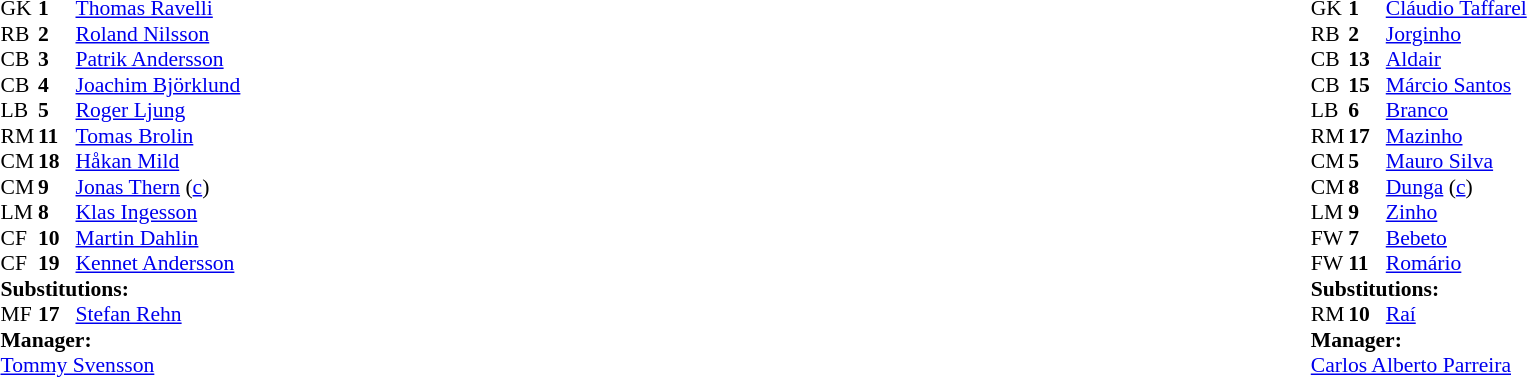<table width="100%">
<tr>
<td valign="top" width="50%"><br><table style="font-size: 90%" cellspacing="0" cellpadding="0">
<tr>
<th width="25"></th>
<th width="25"></th>
</tr>
<tr>
<td>GK</td>
<td><strong>1</strong></td>
<td><a href='#'>Thomas Ravelli</a></td>
</tr>
<tr>
<td>RB</td>
<td><strong>2</strong></td>
<td><a href='#'>Roland Nilsson</a></td>
</tr>
<tr>
<td>CB</td>
<td><strong>3</strong></td>
<td><a href='#'>Patrik Andersson</a></td>
</tr>
<tr>
<td>CB</td>
<td><strong>4</strong></td>
<td><a href='#'>Joachim Björklund</a></td>
</tr>
<tr>
<td>LB</td>
<td><strong>5</strong></td>
<td><a href='#'>Roger Ljung</a></td>
<td></td>
</tr>
<tr>
<td>RM</td>
<td><strong>11</strong></td>
<td><a href='#'>Tomas Brolin</a></td>
<td></td>
</tr>
<tr>
<td>CM</td>
<td><strong>18</strong></td>
<td><a href='#'>Håkan Mild</a></td>
</tr>
<tr>
<td>CM</td>
<td><strong>9</strong></td>
<td><a href='#'>Jonas Thern</a> (<a href='#'>c</a>)</td>
<td></td>
</tr>
<tr>
<td>LM</td>
<td><strong>8</strong></td>
<td><a href='#'>Klas Ingesson</a></td>
</tr>
<tr>
<td>CF</td>
<td><strong>10</strong></td>
<td><a href='#'>Martin Dahlin</a></td>
<td></td>
<td></td>
</tr>
<tr>
<td>CF</td>
<td><strong>19</strong></td>
<td><a href='#'>Kennet Andersson</a></td>
</tr>
<tr>
<td colspan=3><strong>Substitutions:</strong></td>
</tr>
<tr>
<td>MF</td>
<td><strong>17</strong></td>
<td><a href='#'>Stefan Rehn</a></td>
<td></td>
<td></td>
</tr>
<tr>
<td colspan=3><strong>Manager:</strong></td>
</tr>
<tr>
<td colspan="4"><a href='#'>Tommy Svensson</a></td>
</tr>
</table>
</td>
<td valign="top"></td>
<td valign="top" width="50%"><br><table style="font-size: 90%" cellspacing="0" cellpadding="0" align=center>
<tr>
<th width="25"></th>
<th width="25"></th>
</tr>
<tr>
<td>GK</td>
<td><strong>1</strong></td>
<td><a href='#'>Cláudio Taffarel</a></td>
</tr>
<tr>
<td>RB</td>
<td><strong>2</strong></td>
<td><a href='#'>Jorginho</a></td>
</tr>
<tr>
<td>CB</td>
<td><strong>13</strong></td>
<td><a href='#'>Aldair</a></td>
</tr>
<tr>
<td>CB</td>
<td><strong>15</strong></td>
<td><a href='#'>Márcio Santos</a></td>
</tr>
<tr>
<td>LB</td>
<td><strong>6</strong></td>
<td><a href='#'>Branco</a></td>
</tr>
<tr>
<td>RM</td>
<td><strong>17</strong></td>
<td><a href='#'>Mazinho</a></td>
<td></td>
<td></td>
</tr>
<tr>
<td>CM</td>
<td><strong>5</strong></td>
<td><a href='#'>Mauro Silva</a></td>
</tr>
<tr>
<td>CM</td>
<td><strong>8</strong></td>
<td><a href='#'>Dunga</a> (<a href='#'>c</a>)</td>
</tr>
<tr>
<td>LM</td>
<td><strong>9</strong></td>
<td><a href='#'>Zinho</a></td>
<td></td>
</tr>
<tr>
<td>FW</td>
<td><strong>7</strong></td>
<td><a href='#'>Bebeto</a></td>
</tr>
<tr>
<td>FW</td>
<td><strong>11</strong></td>
<td><a href='#'>Romário</a></td>
</tr>
<tr>
<td colspan=3><strong>Substitutions:</strong></td>
</tr>
<tr>
<td>RM</td>
<td><strong>10</strong></td>
<td><a href='#'>Raí</a></td>
<td></td>
<td></td>
</tr>
<tr>
<td colspan=3><strong>Manager:</strong></td>
</tr>
<tr>
<td colspan="4"><a href='#'>Carlos Alberto Parreira</a></td>
</tr>
</table>
</td>
</tr>
</table>
